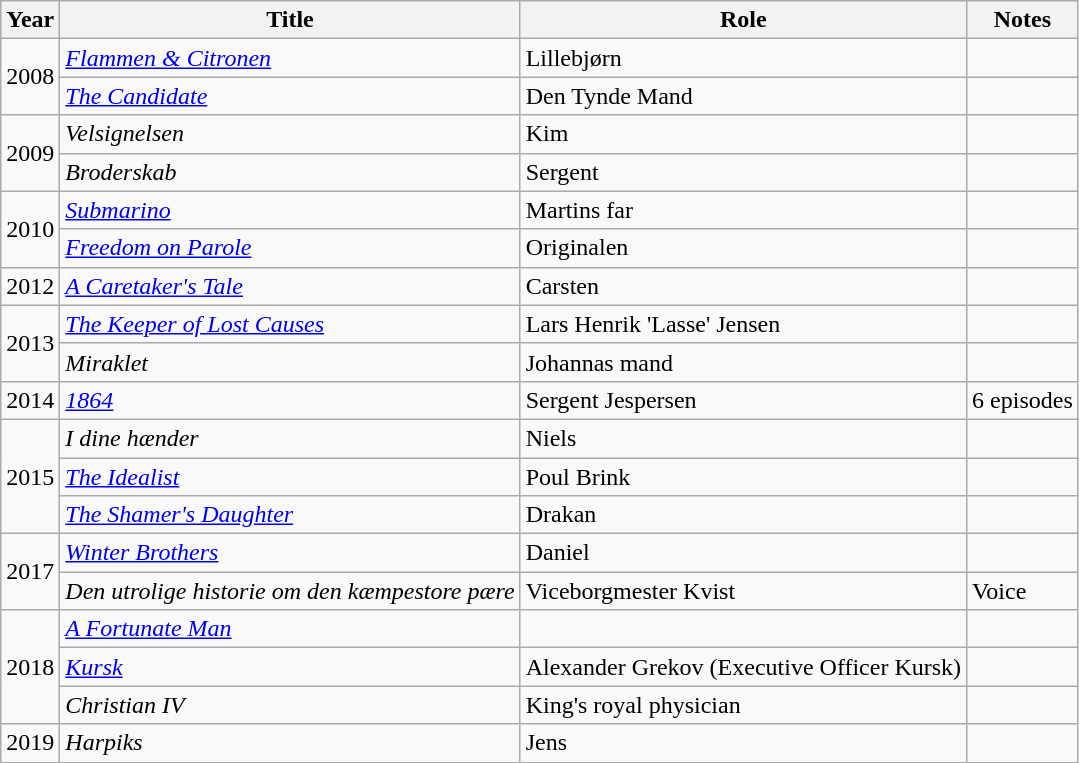<table class="wikitable sortable">
<tr>
<th>Year</th>
<th>Title</th>
<th>Role</th>
<th class="unsortable">Notes</th>
</tr>
<tr>
<td rowspan=2>2008</td>
<td><em><a href='#'>Flammen & Citronen</a></em></td>
<td>Lillebjørn</td>
<td></td>
</tr>
<tr>
<td><em><a href='#'>The Candidate</a></em></td>
<td>Den Tynde Mand</td>
<td></td>
</tr>
<tr>
<td rowspan=2>2009</td>
<td><em>Velsignelsen</em></td>
<td>Kim</td>
<td></td>
</tr>
<tr>
<td><em>Broderskab</em></td>
<td>Sergent</td>
<td></td>
</tr>
<tr>
<td rowspan=2>2010</td>
<td><em><a href='#'>Submarino</a></em></td>
<td>Martins far</td>
<td></td>
</tr>
<tr>
<td><em><a href='#'>Freedom on Parole</a></em></td>
<td>Originalen</td>
<td></td>
</tr>
<tr>
<td>2012</td>
<td><em><a href='#'>A Caretaker's Tale</a></em></td>
<td>Carsten</td>
<td></td>
</tr>
<tr>
<td rowspan=2>2013</td>
<td><em><a href='#'>The Keeper of Lost Causes</a></em></td>
<td>Lars Henrik 'Lasse' Jensen</td>
<td></td>
</tr>
<tr>
<td><em>Miraklet</em></td>
<td>Johannas mand</td>
<td></td>
</tr>
<tr>
<td>2014</td>
<td><em><a href='#'>1864</a></em></td>
<td>Sergent Jespersen</td>
<td>6 episodes</td>
</tr>
<tr>
<td rowspan=3>2015</td>
<td><em>I dine hænder</em></td>
<td>Niels</td>
<td></td>
</tr>
<tr>
<td><em><a href='#'>The Idealist</a></em></td>
<td>Poul Brink</td>
<td></td>
</tr>
<tr>
<td><em><a href='#'>The Shamer's Daughter</a></em></td>
<td>Drakan</td>
<td></td>
</tr>
<tr>
<td rowspan=2>2017</td>
<td><em><a href='#'>Winter Brothers</a></em></td>
<td>Daniel</td>
<td></td>
</tr>
<tr>
<td><em>Den utrolige historie om den kæmpestore pære</em></td>
<td>Viceborgmester Kvist</td>
<td>Voice</td>
</tr>
<tr>
<td rowspan=3>2018</td>
<td><em><a href='#'>A Fortunate Man</a></em></td>
<td></td>
<td></td>
</tr>
<tr>
<td><em><a href='#'>Kursk</a></em></td>
<td>Alexander Grekov (Executive Officer Kursk)</td>
<td></td>
</tr>
<tr>
<td><em>Christian IV</em></td>
<td>King's royal physician</td>
<td></td>
</tr>
<tr>
<td>2019</td>
<td><em>Harpiks</em></td>
<td>Jens</td>
<td></td>
</tr>
</table>
